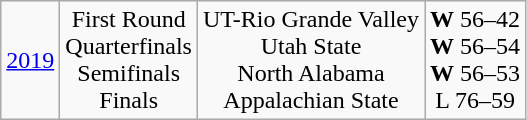<table class="wikitable">
<tr align="center">
<td><a href='#'>2019</a></td>
<td>First Round<br>Quarterfinals<br>Semifinals<br>Finals</td>
<td>UT-Rio Grande Valley<br>Utah State<br>North Alabama<br>Appalachian State</td>
<td><strong>W</strong> 56–42<br><strong>W</strong> 56–54<br> <strong>W</strong> 56–53<br> L 76–59<br></td>
</tr>
</table>
